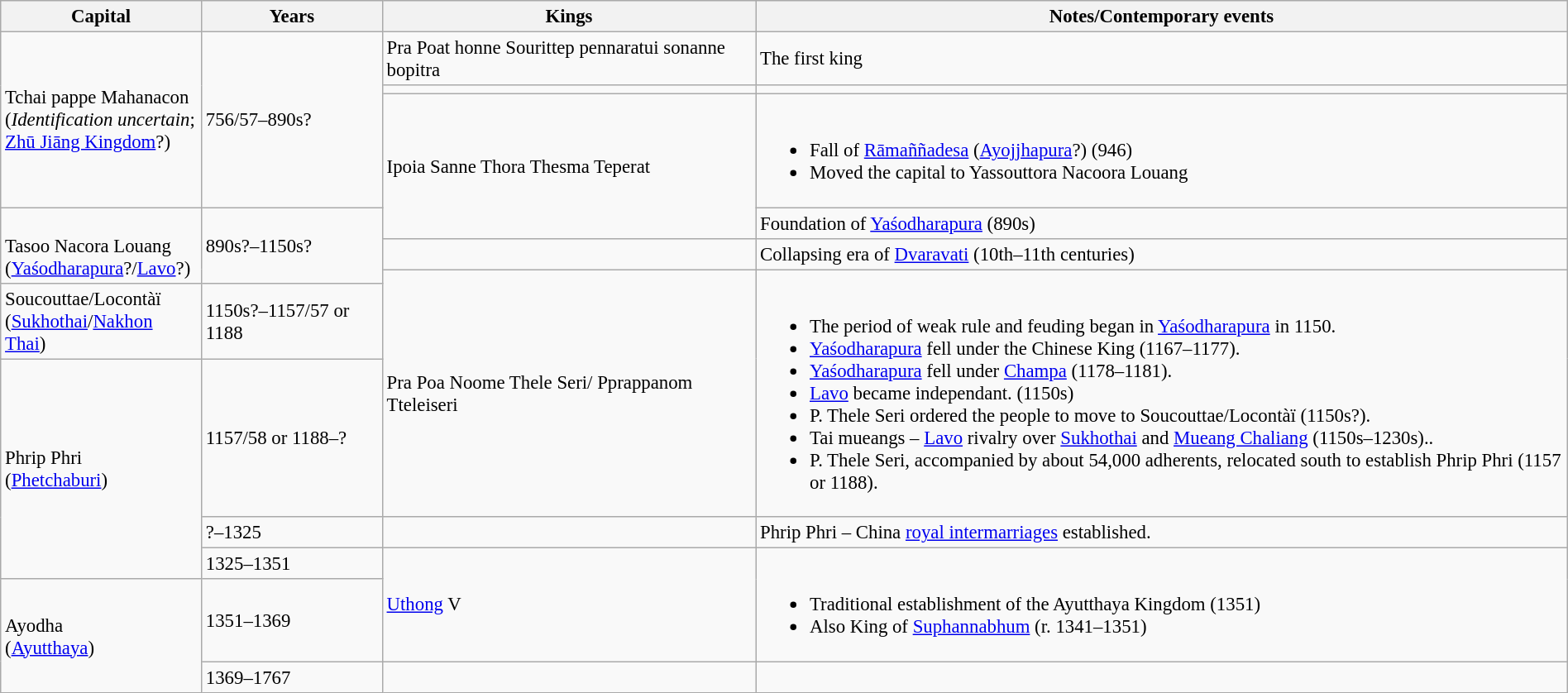<table class="wikitable" style="font-size:95%;width:100%">
<tr>
<th>Capital</th>
<th>Years</th>
<th>Kings</th>
<th>Notes/Contemporary events</th>
</tr>
<tr>
<td rowspan=3>Tchai pappe Mahanacon<br>(<em>Identification uncertain</em>;<br><a href='#'>Zhū Jiāng Kingdom</a>?)</td>
<td rowspan=3>756/57–890s?</td>
<td>Pra Poat honne Sourittep pennaratui sonanne bopitra</td>
<td>The first king</td>
</tr>
<tr>
<td></td>
</tr>
<tr>
<td rowspan=2>Ipoia Sanne Thora Thesma Teperat</td>
<td><br><ul><li>Fall of <a href='#'>Rāmaññadesa</a> (<a href='#'>Ayojjhapura</a>?) (946)</li><li>Moved the capital to Yassouttora Nacoora Louang</li></ul></td>
</tr>
<tr>
<td rowspan=3><br>Tasoo Nacora Louang<br>(<a href='#'>Yaśodharapura</a>?/<a href='#'>Lavo</a>?)</td>
<td rowspan=3>890s?–1150s?</td>
<td>Foundation of <a href='#'>Yaśodharapura</a> (890s)</td>
</tr>
<tr>
<td></td>
<td>Collapsing era of <a href='#'>Dvaravati</a> (10th–11th centuries)</td>
</tr>
<tr>
<td rowspan=3>Pra Poa Noome Thele Seri/ Pprappanom Tteleiseri</td>
<td rowspan=3><br><ul><li>The period of weak rule and feuding began in <a href='#'>Yaśodharapura</a> in 1150.</li><li><a href='#'>Yaśodharapura</a> fell under the Chinese King (1167–1177).</li><li><a href='#'>Yaśodharapura</a> fell under <a href='#'>Champa</a> (1178–1181).</li><li><a href='#'>Lavo</a> became independant. (1150s)</li><li>P. Thele Seri ordered the people to move to Soucouttae/Locontàï (1150s?).</li><li>Tai mueangs – <a href='#'>Lavo</a> rivalry over <a href='#'>Sukhothai</a> and <a href='#'>Mueang Chaliang</a> (1150s–1230s)..</li><li>P. Thele Seri, accompanied by about 54,000 adherents, relocated south to establish Phrip Phri (1157 or 1188).</li></ul></td>
</tr>
<tr>
<td>Soucouttae/Locontàï<br>(<a href='#'>Sukhothai</a>/<a href='#'>Nakhon Thai</a>)</td>
<td>1150s?–1157/57 or 1188</td>
</tr>
<tr>
<td rowspan=3>Phrip Phri<br>(<a href='#'>Phetchaburi</a>)</td>
<td>1157/58 or 1188–?</td>
</tr>
<tr>
<td>?–1325</td>
<td></td>
<td>Phrip Phri – China <a href='#'>royal intermarriages</a> established.</td>
</tr>
<tr>
<td>1325–1351</td>
<td rowspan=2><a href='#'>Uthong</a> V</td>
<td rowspan=2><br><ul><li>Traditional establishment of the Ayutthaya Kingdom (1351)</li><li>Also King of <a href='#'>Suphannabhum</a> (r. 1341–1351)</li></ul></td>
</tr>
<tr>
<td rowspan=2>Ayodha<br>(<a href='#'>Ayutthaya</a>)</td>
<td>1351–1369</td>
</tr>
<tr>
<td>1369–1767</td>
<td></td>
<td></td>
</tr>
</table>
